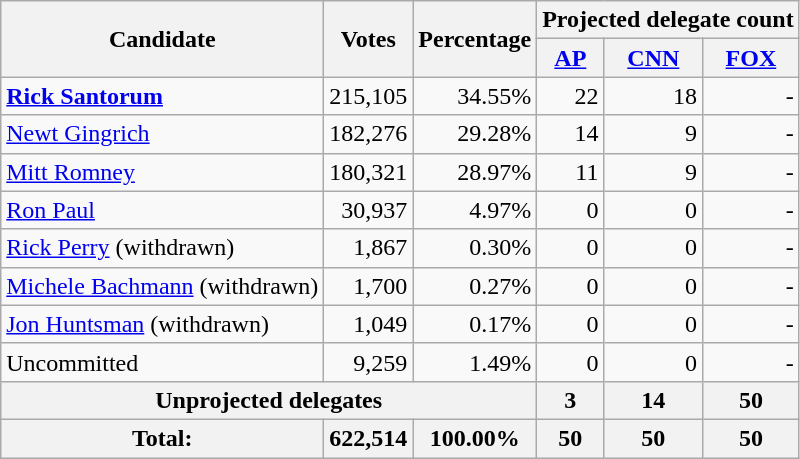<table class="wikitable" style="text-align:right;">
<tr>
<th rowspan="2">Candidate</th>
<th rowspan="2">Votes</th>
<th rowspan="2">Percentage</th>
<th colspan="3">Projected delegate count</th>
</tr>
<tr>
<th><a href='#'>AP</a><br></th>
<th><a href='#'>CNN</a><br></th>
<th><a href='#'>FOX</a></th>
</tr>
<tr>
<td style="text-align:left;"> <strong><a href='#'>Rick Santorum</a></strong></td>
<td>215,105</td>
<td>34.55%</td>
<td>22</td>
<td>18</td>
<td>-</td>
</tr>
<tr>
<td style="text-align:left;"><a href='#'>Newt Gingrich</a></td>
<td>182,276</td>
<td>29.28%</td>
<td>14</td>
<td>9</td>
<td>-</td>
</tr>
<tr>
<td style="text-align:left;"><a href='#'>Mitt Romney</a></td>
<td>180,321</td>
<td>28.97%</td>
<td>11</td>
<td>9</td>
<td>-</td>
</tr>
<tr>
<td style="text-align:left;"><a href='#'>Ron Paul</a></td>
<td>30,937</td>
<td>4.97%</td>
<td>0</td>
<td>0</td>
<td>-</td>
</tr>
<tr>
<td style="text-align:left;"><a href='#'>Rick Perry</a> (withdrawn)</td>
<td>1,867</td>
<td>0.30%</td>
<td>0</td>
<td>0</td>
<td>-</td>
</tr>
<tr>
<td style="text-align:left;"><a href='#'>Michele Bachmann</a> (withdrawn)</td>
<td>1,700</td>
<td>0.27%</td>
<td>0</td>
<td>0</td>
<td>-</td>
</tr>
<tr>
<td style="text-align:left;"><a href='#'>Jon Huntsman</a> (withdrawn)</td>
<td>1,049</td>
<td>0.17%</td>
<td>0</td>
<td>0</td>
<td>-</td>
</tr>
<tr>
<td style="text-align:left;">Uncommitted</td>
<td>9,259</td>
<td>1.49%</td>
<td>0</td>
<td>0</td>
<td>-</td>
</tr>
<tr style="background:#eee;">
<th colspan="3">Unprojected delegates</th>
<th>3</th>
<th>14</th>
<th>50</th>
</tr>
<tr style="background:#eee;">
<th>Total:</th>
<th>622,514</th>
<th>100.00%</th>
<th>50</th>
<th>50</th>
<th>50</th>
</tr>
</table>
